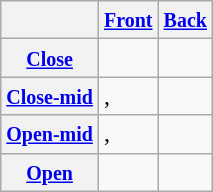<table class="wikitable">
<tr>
<th></th>
<th><small><a href='#'>Front</a></small></th>
<th><small><a href='#'>Back</a></small></th>
</tr>
<tr>
<th><small><a href='#'>Close</a></small></th>
<td></td>
<td></td>
</tr>
<tr>
<th><small><a href='#'>Close-mid</a></small></th>
<td>, </td>
<td></td>
</tr>
<tr>
<th><small><a href='#'>Open-mid</a></small></th>
<td>, </td>
<td></td>
</tr>
<tr>
<th><small><a href='#'>Open</a></small></th>
<td></td>
<td></td>
</tr>
</table>
